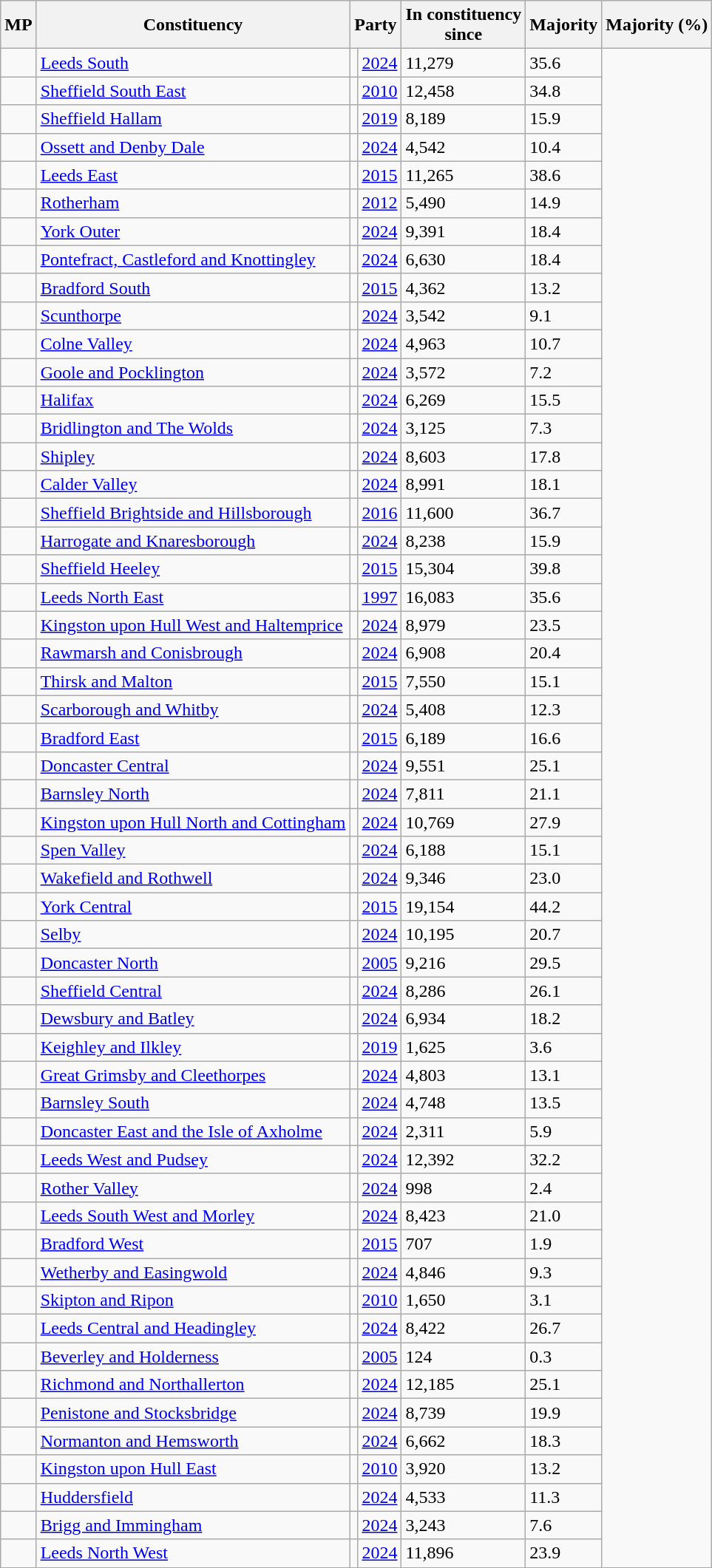<table class="wikitable sortable">
<tr>
<th>MP</th>
<th>Constituency</th>
<th colspan="2">Party</th>
<th>In constituency<br>since</th>
<th>Majority</th>
<th>Majority (%)</th>
</tr>
<tr>
<td></td>
<td><a href='#'>Leeds South</a></td>
<td></td>
<td><a href='#'>2024</a></td>
<td>11,279</td>
<td>35.6</td>
</tr>
<tr>
<td></td>
<td><a href='#'>Sheffield South East</a></td>
<td></td>
<td><a href='#'>2010</a></td>
<td>12,458</td>
<td>34.8</td>
</tr>
<tr>
<td></td>
<td><a href='#'>Sheffield Hallam</a></td>
<td></td>
<td><a href='#'>2019</a></td>
<td>8,189</td>
<td>15.9</td>
</tr>
<tr>
<td></td>
<td><a href='#'>Ossett and Denby Dale</a></td>
<td></td>
<td><a href='#'>2024</a></td>
<td>4,542</td>
<td>10.4</td>
</tr>
<tr>
<td></td>
<td><a href='#'>Leeds East</a></td>
<td></td>
<td><a href='#'>2015</a></td>
<td>11,265</td>
<td>38.6</td>
</tr>
<tr>
<td></td>
<td><a href='#'>Rotherham</a></td>
<td></td>
<td><a href='#'>2012</a></td>
<td>5,490</td>
<td>14.9</td>
</tr>
<tr>
<td></td>
<td><a href='#'>York Outer</a></td>
<td></td>
<td><a href='#'>2024</a></td>
<td>9,391</td>
<td>18.4</td>
</tr>
<tr>
<td></td>
<td><a href='#'>Pontefract, Castleford and Knottingley</a></td>
<td></td>
<td><a href='#'>2024</a></td>
<td>6,630</td>
<td>18.4</td>
</tr>
<tr>
<td></td>
<td><a href='#'>Bradford South</a></td>
<td></td>
<td><a href='#'>2015</a></td>
<td>4,362</td>
<td>13.2</td>
</tr>
<tr>
<td></td>
<td><a href='#'>Scunthorpe</a></td>
<td></td>
<td><a href='#'>2024</a></td>
<td>3,542</td>
<td>9.1</td>
</tr>
<tr>
<td></td>
<td><a href='#'>Colne Valley</a></td>
<td></td>
<td><a href='#'>2024</a></td>
<td>4,963</td>
<td>10.7</td>
</tr>
<tr>
<td></td>
<td><a href='#'>Goole and Pocklington</a></td>
<td></td>
<td><a href='#'>2024</a></td>
<td>3,572</td>
<td>7.2</td>
</tr>
<tr>
<td></td>
<td><a href='#'>Halifax</a></td>
<td></td>
<td><a href='#'>2024</a></td>
<td>6,269</td>
<td>15.5</td>
</tr>
<tr>
<td></td>
<td><a href='#'>Bridlington and The Wolds</a></td>
<td></td>
<td><a href='#'>2024</a></td>
<td>3,125</td>
<td>7.3</td>
</tr>
<tr>
<td></td>
<td><a href='#'>Shipley</a></td>
<td></td>
<td><a href='#'>2024</a></td>
<td>8,603</td>
<td>17.8</td>
</tr>
<tr>
<td></td>
<td><a href='#'>Calder Valley</a></td>
<td></td>
<td><a href='#'>2024</a></td>
<td>8,991</td>
<td>18.1</td>
</tr>
<tr>
<td></td>
<td><a href='#'>Sheffield Brightside and Hillsborough</a></td>
<td></td>
<td><a href='#'>2016</a></td>
<td>11,600</td>
<td>36.7</td>
</tr>
<tr>
<td></td>
<td><a href='#'>Harrogate and Knaresborough</a></td>
<td></td>
<td><a href='#'>2024</a></td>
<td>8,238</td>
<td>15.9</td>
</tr>
<tr>
<td></td>
<td><a href='#'>Sheffield Heeley</a></td>
<td></td>
<td><a href='#'>2015</a></td>
<td>15,304</td>
<td>39.8</td>
</tr>
<tr>
<td></td>
<td><a href='#'>Leeds North East</a></td>
<td></td>
<td><a href='#'>1997</a></td>
<td>16,083</td>
<td>35.6</td>
</tr>
<tr>
<td></td>
<td><a href='#'>Kingston upon Hull West and Haltemprice</a></td>
<td></td>
<td><a href='#'>2024</a></td>
<td>8,979</td>
<td>23.5</td>
</tr>
<tr>
<td></td>
<td><a href='#'>Rawmarsh and Conisbrough</a></td>
<td></td>
<td><a href='#'>2024</a></td>
<td>6,908</td>
<td>20.4</td>
</tr>
<tr>
<td></td>
<td><a href='#'>Thirsk and Malton</a></td>
<td></td>
<td><a href='#'>2015</a></td>
<td>7,550</td>
<td>15.1</td>
</tr>
<tr>
<td></td>
<td><a href='#'>Scarborough and Whitby</a></td>
<td></td>
<td><a href='#'>2024</a></td>
<td>5,408</td>
<td>12.3</td>
</tr>
<tr>
<td></td>
<td><a href='#'>Bradford East</a></td>
<td></td>
<td><a href='#'>2015</a></td>
<td>6,189</td>
<td>16.6</td>
</tr>
<tr>
<td></td>
<td><a href='#'>Doncaster Central</a></td>
<td></td>
<td><a href='#'>2024</a></td>
<td>9,551</td>
<td>25.1</td>
</tr>
<tr>
<td></td>
<td><a href='#'>Barnsley North</a></td>
<td></td>
<td><a href='#'>2024</a></td>
<td>7,811</td>
<td>21.1</td>
</tr>
<tr>
<td></td>
<td><a href='#'>Kingston upon Hull North and Cottingham</a></td>
<td></td>
<td><a href='#'>2024</a></td>
<td>10,769</td>
<td>27.9</td>
</tr>
<tr>
<td></td>
<td><a href='#'>Spen Valley</a></td>
<td></td>
<td><a href='#'>2024</a></td>
<td>6,188</td>
<td>15.1</td>
</tr>
<tr>
<td></td>
<td><a href='#'>Wakefield and Rothwell</a></td>
<td></td>
<td><a href='#'>2024</a></td>
<td>9,346</td>
<td>23.0</td>
</tr>
<tr>
<td></td>
<td><a href='#'>York Central</a></td>
<td></td>
<td><a href='#'>2015</a></td>
<td>19,154</td>
<td>44.2</td>
</tr>
<tr>
<td></td>
<td><a href='#'>Selby</a></td>
<td></td>
<td><a href='#'>2024</a></td>
<td>10,195</td>
<td>20.7</td>
</tr>
<tr>
<td></td>
<td><a href='#'>Doncaster North</a></td>
<td></td>
<td><a href='#'>2005</a></td>
<td>9,216</td>
<td>29.5</td>
</tr>
<tr>
<td></td>
<td><a href='#'>Sheffield Central</a></td>
<td></td>
<td><a href='#'>2024</a></td>
<td>8,286</td>
<td>26.1</td>
</tr>
<tr>
<td></td>
<td><a href='#'>Dewsbury and Batley</a></td>
<td></td>
<td><a href='#'>2024</a></td>
<td>6,934</td>
<td>18.2</td>
</tr>
<tr>
<td></td>
<td><a href='#'>Keighley and Ilkley</a></td>
<td></td>
<td><a href='#'>2019</a></td>
<td>1,625</td>
<td>3.6</td>
</tr>
<tr>
<td></td>
<td><a href='#'>Great Grimsby and Cleethorpes</a></td>
<td></td>
<td><a href='#'>2024</a></td>
<td>4,803</td>
<td>13.1</td>
</tr>
<tr>
<td></td>
<td><a href='#'>Barnsley South</a></td>
<td></td>
<td><a href='#'>2024</a></td>
<td>4,748</td>
<td>13.5</td>
</tr>
<tr>
<td></td>
<td><a href='#'>Doncaster East and the Isle of Axholme</a></td>
<td></td>
<td><a href='#'>2024</a></td>
<td>2,311</td>
<td>5.9</td>
</tr>
<tr>
<td></td>
<td><a href='#'>Leeds West and Pudsey</a></td>
<td></td>
<td><a href='#'>2024</a></td>
<td>12,392</td>
<td>32.2</td>
</tr>
<tr>
<td></td>
<td><a href='#'>Rother Valley</a></td>
<td></td>
<td><a href='#'>2024</a></td>
<td>998</td>
<td>2.4</td>
</tr>
<tr>
<td></td>
<td><a href='#'>Leeds South West and Morley</a></td>
<td></td>
<td><a href='#'>2024</a></td>
<td>8,423</td>
<td>21.0</td>
</tr>
<tr>
<td></td>
<td><a href='#'>Bradford West</a></td>
<td></td>
<td><a href='#'>2015</a></td>
<td>707</td>
<td>1.9</td>
</tr>
<tr>
<td></td>
<td><a href='#'>Wetherby and Easingwold</a></td>
<td></td>
<td><a href='#'>2024</a></td>
<td>4,846</td>
<td>9.3</td>
</tr>
<tr>
<td></td>
<td><a href='#'>Skipton and Ripon</a></td>
<td></td>
<td><a href='#'>2010</a></td>
<td>1,650</td>
<td>3.1</td>
</tr>
<tr>
<td></td>
<td><a href='#'>Leeds Central and Headingley</a></td>
<td></td>
<td><a href='#'>2024</a></td>
<td>8,422</td>
<td>26.7</td>
</tr>
<tr>
<td></td>
<td><a href='#'>Beverley and Holderness</a></td>
<td></td>
<td><a href='#'>2005</a></td>
<td>124</td>
<td>0.3</td>
</tr>
<tr>
<td></td>
<td><a href='#'>Richmond and Northallerton</a></td>
<td></td>
<td><a href='#'>2024</a></td>
<td>12,185</td>
<td>25.1</td>
</tr>
<tr>
<td></td>
<td><a href='#'>Penistone and Stocksbridge</a></td>
<td></td>
<td><a href='#'>2024</a></td>
<td>8,739</td>
<td>19.9</td>
</tr>
<tr>
<td></td>
<td><a href='#'>Normanton and Hemsworth</a></td>
<td></td>
<td><a href='#'>2024</a></td>
<td>6,662</td>
<td>18.3</td>
</tr>
<tr>
<td></td>
<td><a href='#'>Kingston upon Hull East</a></td>
<td></td>
<td><a href='#'>2010</a></td>
<td>3,920</td>
<td>13.2</td>
</tr>
<tr>
<td></td>
<td><a href='#'>Huddersfield</a></td>
<td></td>
<td><a href='#'>2024</a></td>
<td>4,533</td>
<td>11.3</td>
</tr>
<tr>
<td></td>
<td><a href='#'>Brigg and Immingham</a></td>
<td></td>
<td><a href='#'>2024</a></td>
<td>3,243</td>
<td>7.6</td>
</tr>
<tr>
<td></td>
<td><a href='#'>Leeds North West</a></td>
<td></td>
<td><a href='#'>2024</a></td>
<td>11,896</td>
<td>23.9</td>
</tr>
</table>
